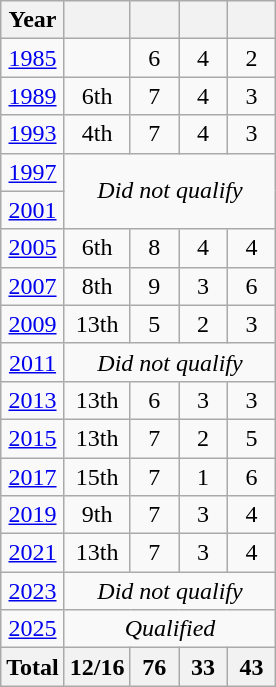<table class="wikitable" style="text-align:center">
<tr>
<th>Year</th>
<th></th>
<th width=25></th>
<th width=25></th>
<th width=25></th>
</tr>
<tr>
<td> <a href='#'>1985</a></td>
<td></td>
<td>6</td>
<td>4</td>
<td>2</td>
</tr>
<tr>
<td> <a href='#'>1989</a></td>
<td>6th</td>
<td>7</td>
<td>4</td>
<td>3</td>
</tr>
<tr>
<td> <a href='#'>1993</a></td>
<td>4th</td>
<td>7</td>
<td>4</td>
<td>3</td>
</tr>
<tr>
<td> <a href='#'>1997</a></td>
<td rowspan=2 colspan=4><em>Did not qualify</em></td>
</tr>
<tr>
<td> <a href='#'>2001</a></td>
</tr>
<tr>
<td> <a href='#'>2005</a></td>
<td>6th</td>
<td>8</td>
<td>4</td>
<td>4</td>
</tr>
<tr>
<td> <a href='#'>2007</a></td>
<td>8th</td>
<td>9</td>
<td>3</td>
<td>6</td>
</tr>
<tr>
<td> <a href='#'>2009</a></td>
<td>13th</td>
<td>5</td>
<td>2</td>
<td>3</td>
</tr>
<tr>
<td> <a href='#'>2011</a></td>
<td colspan=4><em>Did not qualify</em></td>
</tr>
<tr>
<td> <a href='#'>2013</a></td>
<td>13th</td>
<td>6</td>
<td>3</td>
<td>3</td>
</tr>
<tr>
<td> <a href='#'>2015</a></td>
<td>13th</td>
<td>7</td>
<td>2</td>
<td>5</td>
</tr>
<tr>
<td> <a href='#'>2017</a></td>
<td>15th</td>
<td>7</td>
<td>1</td>
<td>6</td>
</tr>
<tr>
<td> <a href='#'>2019</a></td>
<td>9th</td>
<td>7</td>
<td>3</td>
<td>4</td>
</tr>
<tr>
<td> <a href='#'>2021</a></td>
<td>13th</td>
<td>7</td>
<td>3</td>
<td>4</td>
</tr>
<tr>
<td> <a href='#'>2023</a></td>
<td colspan=4><em>Did not qualify</em></td>
</tr>
<tr>
<td> <a href='#'>2025</a></td>
<td colspan=4><em>Qualified</em></td>
</tr>
<tr>
<th>Total</th>
<th>12/16</th>
<th>76</th>
<th>33</th>
<th>43</th>
</tr>
</table>
